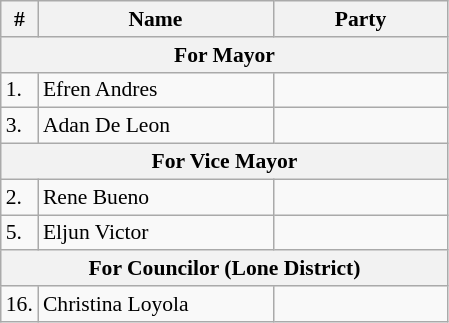<table class="wikitable" style="font-size:90%">
<tr>
<th>#</th>
<th width=150px>Name</th>
<th colspan=2 width=110px>Party</th>
</tr>
<tr>
<th colspan="5">For Mayor</th>
</tr>
<tr>
<td>1.</td>
<td>Efren Andres</td>
<td></td>
</tr>
<tr>
<td>3.</td>
<td>Adan De Leon</td>
<td></td>
</tr>
<tr>
<th colspan="5">For Vice Mayor</th>
</tr>
<tr>
<td>2.</td>
<td>Rene Bueno</td>
<td></td>
</tr>
<tr>
<td>5.</td>
<td>Eljun Victor</td>
<td></td>
</tr>
<tr>
<th colspan=5>For Councilor (Lone District)</th>
</tr>
<tr>
<td>16.</td>
<td>Christina Loyola</td>
<td></td>
</tr>
</table>
